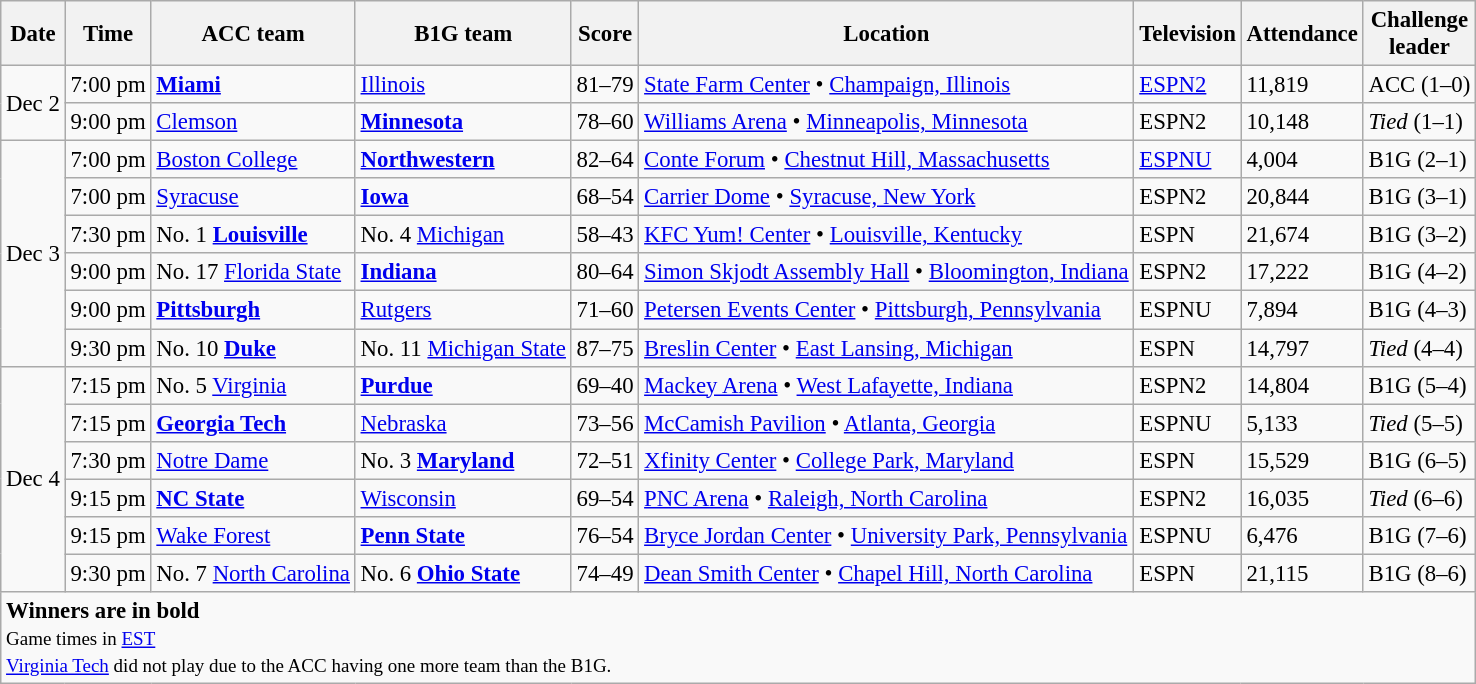<table class="wikitable" style="font-size: 95%">
<tr>
<th>Date</th>
<th>Time</th>
<th>ACC team</th>
<th>B1G team</th>
<th>Score</th>
<th>Location</th>
<th>Television</th>
<th>Attendance</th>
<th>Challenge<br>leader</th>
</tr>
<tr>
<td rowspan=2>Dec 2</td>
<td>7:00 pm</td>
<td><a href='#'><strong>Miami</strong></a></td>
<td><a href='#'>Illinois</a></td>
<td>81–79</td>
<td><a href='#'>State Farm Center</a> • <a href='#'>Champaign, Illinois</a></td>
<td><a href='#'>ESPN2</a></td>
<td>11,819</td>
<td>ACC (1–0)</td>
</tr>
<tr>
<td>9:00 pm</td>
<td><a href='#'>Clemson</a></td>
<td><a href='#'><strong>Minnesota</strong></a></td>
<td>78–60</td>
<td><a href='#'>Williams Arena</a> • <a href='#'>Minneapolis, Minnesota</a></td>
<td>ESPN2</td>
<td>10,148</td>
<td><em>Tied</em> (1–1)</td>
</tr>
<tr>
<td rowspan=6>Dec 3</td>
<td>7:00 pm</td>
<td><a href='#'>Boston College</a></td>
<td><a href='#'><strong>Northwestern</strong></a></td>
<td>82–64</td>
<td><a href='#'>Conte Forum</a> • <a href='#'>Chestnut Hill, Massachusetts</a></td>
<td><a href='#'>ESPNU</a></td>
<td>4,004</td>
<td>B1G (2–1)</td>
</tr>
<tr>
<td>7:00 pm</td>
<td><a href='#'>Syracuse</a></td>
<td><a href='#'><strong>Iowa</strong></a></td>
<td>68–54</td>
<td><a href='#'>Carrier Dome</a> • <a href='#'>Syracuse, New York</a></td>
<td>ESPN2</td>
<td>20,844</td>
<td>B1G (3–1)</td>
</tr>
<tr>
<td>7:30 pm</td>
<td>No. 1 <strong><a href='#'>Louisville</a></strong></td>
<td>No. 4 <a href='#'>Michigan</a></td>
<td>58–43</td>
<td><a href='#'>KFC Yum! Center</a> • <a href='#'>Louisville, Kentucky</a></td>
<td>ESPN</td>
<td>21,674</td>
<td>B1G (3–2)</td>
</tr>
<tr>
<td>9:00 pm</td>
<td>No. 17 <a href='#'>Florida State</a></td>
<td><strong><a href='#'>Indiana</a></strong></td>
<td>80–64</td>
<td><a href='#'>Simon Skjodt Assembly Hall</a> • <a href='#'>Bloomington, Indiana</a></td>
<td>ESPN2</td>
<td>17,222</td>
<td>B1G (4–2)</td>
</tr>
<tr>
<td>9:00 pm</td>
<td><strong><a href='#'>Pittsburgh</a></strong></td>
<td><a href='#'>Rutgers</a></td>
<td>71–60</td>
<td><a href='#'>Petersen Events Center</a> • <a href='#'>Pittsburgh, Pennsylvania</a></td>
<td>ESPNU</td>
<td>7,894</td>
<td>B1G (4–3)</td>
</tr>
<tr>
<td>9:30 pm</td>
<td>No. 10 <strong><a href='#'>Duke</a></strong></td>
<td>No. 11 <a href='#'>Michigan State</a></td>
<td>87–75</td>
<td><a href='#'>Breslin Center</a> • <a href='#'>East Lansing, Michigan</a></td>
<td>ESPN</td>
<td>14,797</td>
<td><em>Tied</em> (4–4)</td>
</tr>
<tr>
<td rowspan=6>Dec 4</td>
<td>7:15 pm</td>
<td>No. 5 <a href='#'>Virginia</a></td>
<td><a href='#'><strong>Purdue</strong></a></td>
<td>69–40</td>
<td><a href='#'>Mackey Arena</a> • <a href='#'>West Lafayette, Indiana</a></td>
<td>ESPN2</td>
<td>14,804</td>
<td>B1G (5–4)</td>
</tr>
<tr>
<td>7:15 pm</td>
<td><strong><a href='#'>Georgia Tech</a></strong></td>
<td><a href='#'>Nebraska</a></td>
<td>73–56</td>
<td><a href='#'>McCamish Pavilion</a> • <a href='#'>Atlanta, Georgia</a></td>
<td>ESPNU</td>
<td>5,133</td>
<td><em>Tied</em> (5–5)</td>
</tr>
<tr>
<td>7:30 pm</td>
<td><a href='#'>Notre Dame</a></td>
<td>No. 3 <a href='#'><strong>Maryland</strong></a></td>
<td>72–51</td>
<td><a href='#'>Xfinity Center</a> • <a href='#'>College Park, Maryland</a></td>
<td>ESPN</td>
<td>15,529</td>
<td>B1G (6–5)</td>
</tr>
<tr>
<td>9:15 pm</td>
<td><a href='#'><strong>NC State</strong></a></td>
<td><a href='#'>Wisconsin</a></td>
<td>69–54</td>
<td><a href='#'>PNC Arena</a> • <a href='#'>Raleigh, North Carolina</a></td>
<td>ESPN2</td>
<td>16,035</td>
<td><em>Tied</em> (6–6)</td>
</tr>
<tr>
<td>9:15 pm</td>
<td><a href='#'>Wake Forest</a></td>
<td><a href='#'><strong>Penn State</strong></a></td>
<td>76–54</td>
<td><a href='#'>Bryce Jordan Center</a> • <a href='#'>University Park, Pennsylvania</a></td>
<td>ESPNU</td>
<td>6,476</td>
<td>B1G (7–6)</td>
</tr>
<tr>
<td>9:30 pm</td>
<td>No. 7 <a href='#'>North Carolina</a></td>
<td>No. 6 <a href='#'><strong>Ohio State</strong></a></td>
<td>74–49</td>
<td><a href='#'>Dean Smith Center</a> • <a href='#'>Chapel Hill, North Carolina</a></td>
<td>ESPN</td>
<td>21,115</td>
<td>B1G (8–6)</td>
</tr>
<tr>
<td colspan=9><strong>Winners are in bold</strong><br><small>Game times in <a href='#'>EST</a><br><a href='#'>Virginia Tech</a> did not play due to the ACC having one more team than the B1G.</small></td>
</tr>
</table>
